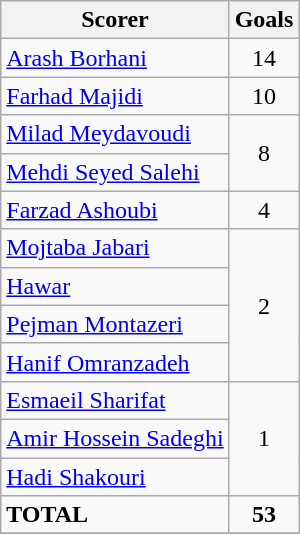<table class="wikitable">
<tr>
<th>Scorer</th>
<th>Goals</th>
</tr>
<tr>
<td> <a href='#'>Arash Borhani</a></td>
<td align=center>14</td>
</tr>
<tr>
<td> <a href='#'>Farhad Majidi</a></td>
<td align=center>10</td>
</tr>
<tr>
<td> <a href='#'>Milad Meydavoudi</a></td>
<td rowspan="2" align=center>8</td>
</tr>
<tr>
<td> <a href='#'>Mehdi Seyed Salehi</a></td>
</tr>
<tr>
<td> <a href='#'>Farzad Ashoubi</a></td>
<td align=center>4</td>
</tr>
<tr>
<td> <a href='#'>Mojtaba Jabari</a></td>
<td rowspan="4" align=center>2</td>
</tr>
<tr>
<td> <a href='#'>Hawar</a></td>
</tr>
<tr>
<td> <a href='#'>Pejman Montazeri</a></td>
</tr>
<tr>
<td> <a href='#'>Hanif Omranzadeh</a></td>
</tr>
<tr>
<td> <a href='#'>Esmaeil Sharifat</a></td>
<td rowspan="3" align=center>1</td>
</tr>
<tr>
<td> <a href='#'>Amir Hossein Sadeghi</a></td>
</tr>
<tr>
<td> <a href='#'>Hadi Shakouri</a></td>
</tr>
<tr>
<td><strong>TOTAL</strong></td>
<td align=center><strong>53</strong></td>
</tr>
<tr>
</tr>
</table>
